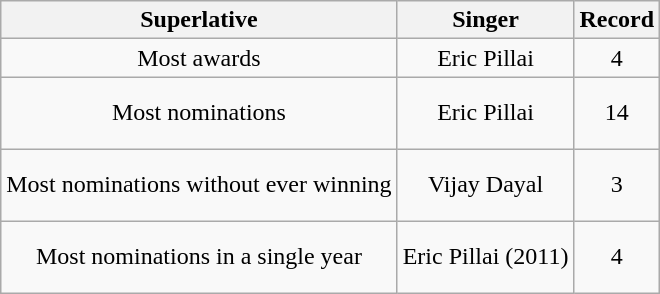<table class="wikitable" style="text-align: center">
<tr>
<th>Superlative</th>
<th>Singer</th>
<th>Record</th>
</tr>
<tr>
<td>Most awards</td>
<td>Eric Pillai</td>
<td>4</td>
</tr>
<tr style="height:3em;">
<td>Most nominations</td>
<td>Eric Pillai</td>
<td>14</td>
</tr>
<tr style="height:3em;">
<td>Most nominations without ever winning</td>
<td>Vijay Dayal</td>
<td>3</td>
</tr>
<tr style="height:3em;">
<td>Most nominations in a single year</td>
<td>Eric Pillai (2011)</td>
<td>4</td>
</tr>
</table>
